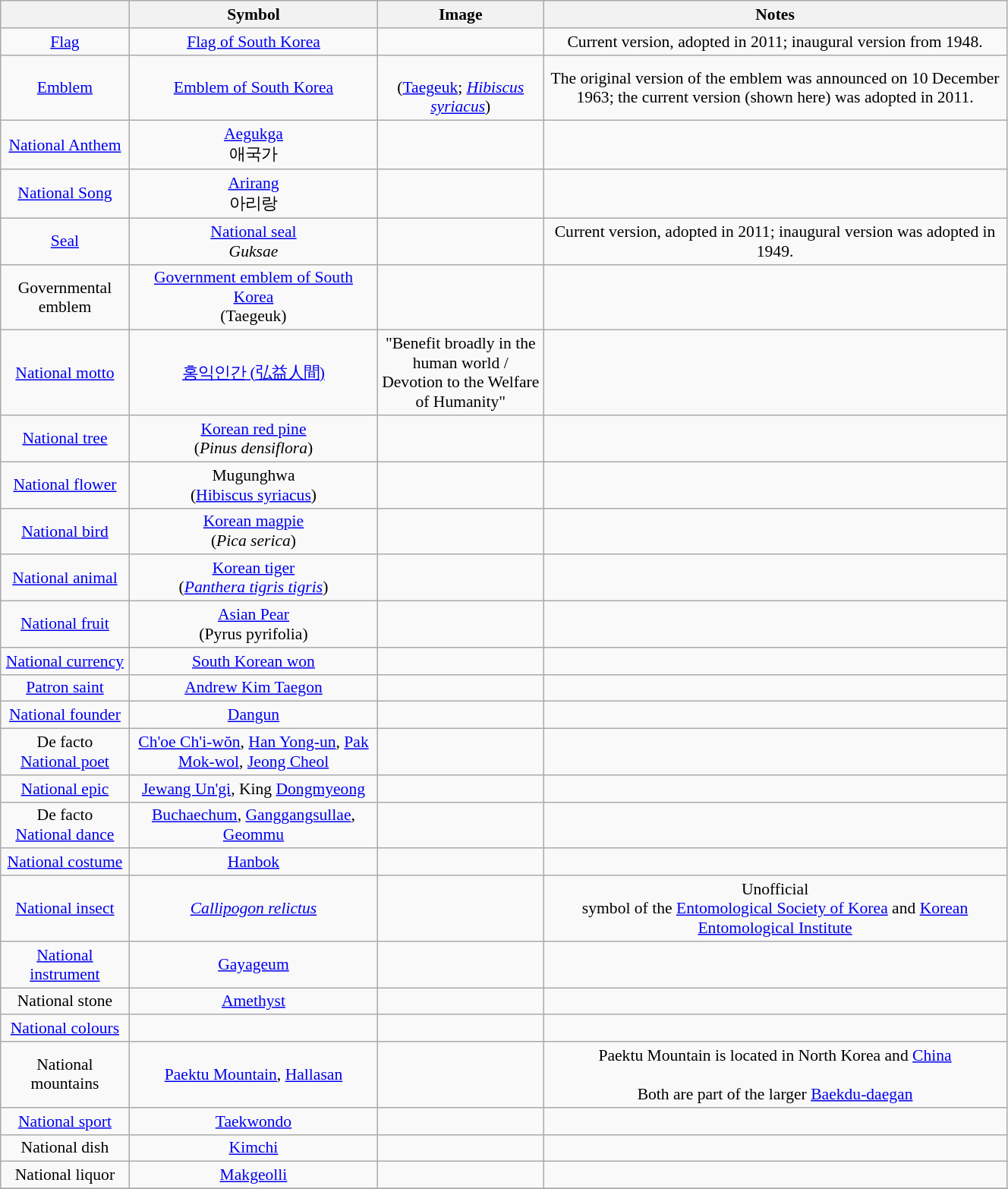<table class="wikitable" style="width:70%; font-size:90%; text-align:center;">
<tr>
<th></th>
<th>Symbol</th>
<th>Image</th>
<th>Notes</th>
</tr>
<tr>
<td><a href='#'>Flag</a></td>
<td><a href='#'>Flag of South Korea</a></td>
<td></td>
<td>Current version, adopted in 2011; inaugural version from 1948.</td>
</tr>
<tr>
<td><a href='#'>Emblem</a></td>
<td><a href='#'>Emblem of South Korea</a></td>
<td><br> (<a href='#'>Taegeuk</a>; <em><a href='#'>Hibiscus syriacus</a></em>)</td>
<td>The original version of the emblem was announced on 10 December 1963; the current version (shown here) was adopted in 2011.</td>
</tr>
<tr>
<td><a href='#'>National Anthem</a></td>
<td><a href='#'>Aegukga</a><br>애국가</td>
<td> </td>
<td></td>
</tr>
<tr>
<td><a href='#'>National Song</a></td>
<td><a href='#'>Arirang</a><br>아리랑</td>
<td></td>
<td></td>
</tr>
<tr>
<td><a href='#'>Seal</a></td>
<td><a href='#'>National seal</a><br><em>Guksae</em></td>
<td></td>
<td>Current version, adopted in 2011; inaugural version was adopted in 1949.</td>
</tr>
<tr>
<td>Governmental emblem</td>
<td><a href='#'>Government emblem of South Korea</a> <br>(Taegeuk)</td>
<td></td>
<td></td>
</tr>
<tr>
<td><a href='#'>National motto</a></td>
<td><a href='#'>홍익인간 (弘益人間)</a></td>
<td>"Benefit broadly in the human world /<br>Devotion to the Welfare of Humanity"</td>
<td></td>
</tr>
<tr>
<td><a href='#'>National tree</a></td>
<td><a href='#'>Korean red pine</a><br> (<em>Pinus densiflora</em>)</td>
<td></td>
<td></td>
</tr>
<tr>
<td><a href='#'>National flower</a></td>
<td>Mugunghwa<br>(<a href='#'>Hibiscus syriacus</a>)</td>
<td></td>
<td></td>
</tr>
<tr>
<td><a href='#'>National bird</a></td>
<td><a href='#'>Korean magpie</a> <br>(<em>Pica serica</em>)</td>
<td></td>
<td></td>
</tr>
<tr>
<td><a href='#'>National animal</a></td>
<td><a href='#'>Korean tiger</a> <br>(<em><a href='#'>Panthera tigris tigris</a></em>)</td>
<td></td>
<td></td>
</tr>
<tr>
<td><a href='#'>National fruit</a></td>
<td><a href='#'>Asian Pear</a><br>(Pyrus pyrifolia)</td>
<td></td>
<td></td>
</tr>
<tr>
<td><a href='#'>National currency</a></td>
<td><a href='#'>South Korean won</a></td>
<td></td>
<td></td>
</tr>
<tr>
<td><a href='#'>Patron saint</a></td>
<td><a href='#'>Andrew Kim Taegon</a></td>
<td></td>
<td></td>
</tr>
<tr>
<td><a href='#'>National founder</a></td>
<td><a href='#'>Dangun</a></td>
<td></td>
<td></td>
</tr>
<tr>
<td>De facto<br><a href='#'>National poet</a></td>
<td><a href='#'>Ch'oe Ch'i-wŏn</a>, <a href='#'>Han Yong-un</a>, <a href='#'>Pak Mok-wol</a>, <a href='#'>Jeong Cheol</a></td>
<td></td>
<td></td>
</tr>
<tr>
<td><a href='#'>National epic</a></td>
<td><a href='#'>Jewang Un'gi</a>, King <a href='#'>Dongmyeong</a></td>
<td></td>
<td></td>
</tr>
<tr>
<td>De facto<br><a href='#'>National dance</a></td>
<td><a href='#'>Buchaechum</a>, <a href='#'>Ganggangsullae</a>, <a href='#'>Geommu</a></td>
<td></td>
<td></td>
</tr>
<tr>
<td><a href='#'>National costume</a></td>
<td><a href='#'>Hanbok</a></td>
<td></td>
<td></td>
</tr>
<tr>
<td><a href='#'>National insect</a></td>
<td><em><a href='#'>Callipogon relictus</a></em></td>
<td></td>
<td>Unofficial<br> symbol of the <a href='#'>Entomological Society of Korea</a> and <a href='#'>Korean Entomological Institute</a></td>
</tr>
<tr>
<td><a href='#'>National instrument</a></td>
<td><a href='#'>Gayageum</a></td>
<td></td>
<td></td>
</tr>
<tr>
<td>National stone</td>
<td><a href='#'>Amethyst</a></td>
<td></td>
<td></td>
</tr>
<tr>
<td><a href='#'>National colours</a></td>
<td></td>
<td></td>
<td></td>
</tr>
<tr>
<td>National mountains</td>
<td><a href='#'>Paektu Mountain</a>, <a href='#'>Hallasan</a></td>
<td><br></td>
<td>Paektu Mountain is located in North Korea and <a href='#'>China</a><br><br>Both are part of the larger <a href='#'>Baekdu-daegan</a></td>
</tr>
<tr>
<td><a href='#'>National sport</a></td>
<td><a href='#'>Taekwondo</a></td>
<td></td>
<td></td>
</tr>
<tr>
<td>National dish</td>
<td><a href='#'>Kimchi</a></td>
<td></td>
<td></td>
</tr>
<tr>
<td>National liquor</td>
<td><a href='#'>Makgeolli</a></td>
<td></td>
<td></td>
</tr>
<tr>
</tr>
</table>
